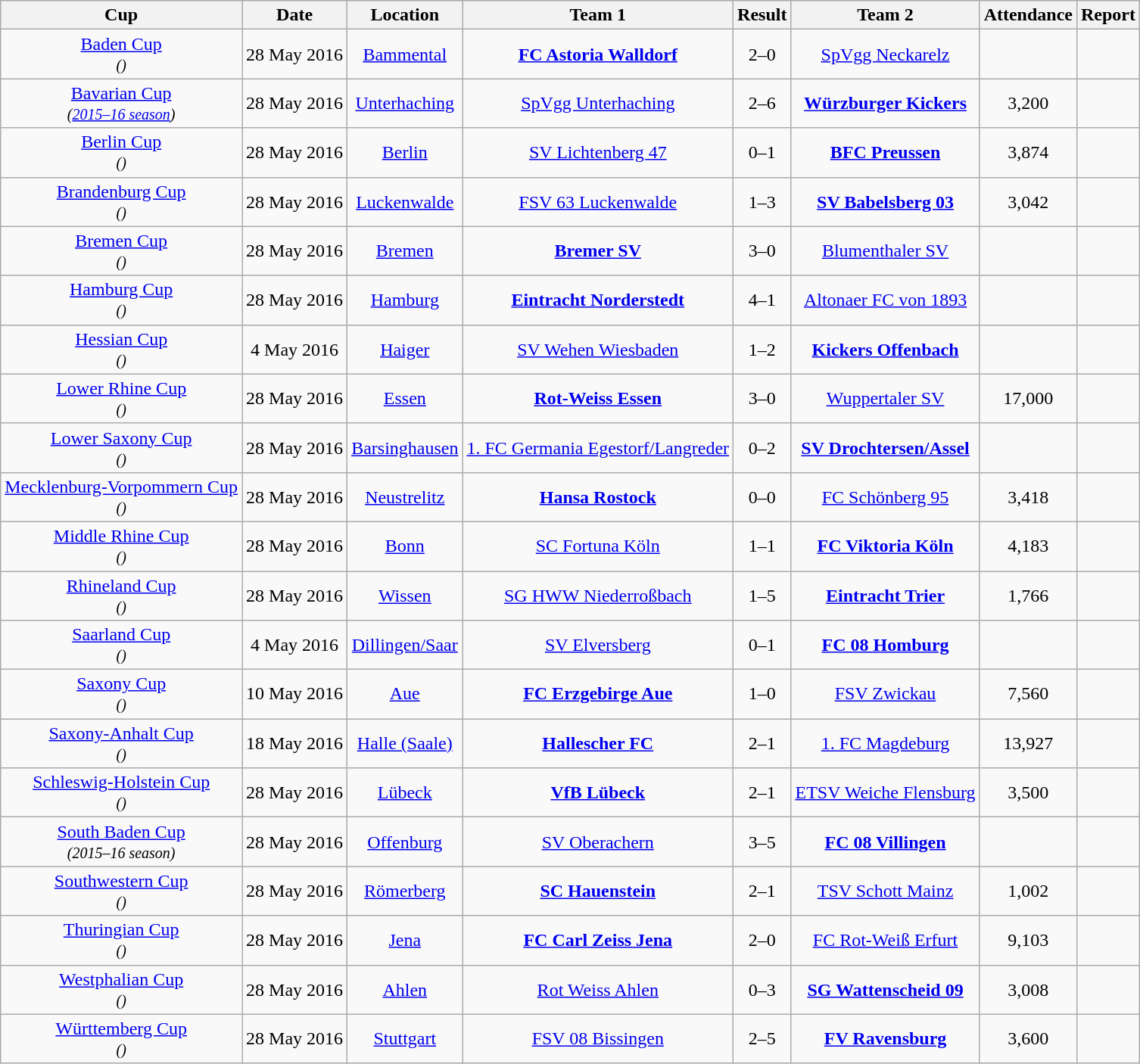<table class="wikitable" style="text-align: center;">
<tr>
<th>Cup</th>
<th>Date</th>
<th>Location</th>
<th>Team 1</th>
<th>Result</th>
<th>Team 2</th>
<th>Attendance</th>
<th>Report</th>
</tr>
<tr>
<td><a href='#'>Baden Cup</a><br><small><em>()</em></small></td>
<td>28 May 2016</td>
<td><a href='#'>Bammental</a></td>
<td><strong><a href='#'>FC Astoria Walldorf</a></strong></td>
<td>2–0</td>
<td><a href='#'>SpVgg Neckarelz</a></td>
<td></td>
<td></td>
</tr>
<tr>
<td><a href='#'>Bavarian Cup</a><br><small><em>(<a href='#'>2015–16 season</a>)</em></small></td>
<td>28 May 2016</td>
<td><a href='#'>Unterhaching</a></td>
<td><a href='#'>SpVgg Unterhaching</a></td>
<td>2–6</td>
<td><strong><a href='#'>Würzburger Kickers</a></strong></td>
<td>3,200</td>
<td></td>
</tr>
<tr>
<td><a href='#'>Berlin Cup</a><br><small><em>()</em></small></td>
<td>28 May 2016</td>
<td><a href='#'>Berlin</a></td>
<td><a href='#'>SV Lichtenberg 47</a></td>
<td>0–1</td>
<td><strong><a href='#'>BFC Preussen</a></strong></td>
<td>3,874</td>
<td></td>
</tr>
<tr>
<td><a href='#'>Brandenburg Cup</a><br><small><em>()</em></small></td>
<td>28 May 2016</td>
<td><a href='#'>Luckenwalde</a></td>
<td><a href='#'>FSV 63 Luckenwalde</a></td>
<td>1–3</td>
<td><strong><a href='#'>SV Babelsberg 03</a></strong></td>
<td>3,042</td>
<td></td>
</tr>
<tr>
<td><a href='#'>Bremen Cup</a><br><small><em>()</em></small></td>
<td>28 May 2016</td>
<td><a href='#'>Bremen</a></td>
<td><strong><a href='#'>Bremer SV</a></strong></td>
<td>3–0</td>
<td><a href='#'>Blumenthaler SV</a></td>
<td></td>
<td></td>
</tr>
<tr>
<td><a href='#'>Hamburg Cup</a><br><small><em>()</em></small></td>
<td>28 May 2016</td>
<td><a href='#'>Hamburg</a></td>
<td><strong><a href='#'>Eintracht Norderstedt</a></strong></td>
<td>4–1 </td>
<td><a href='#'>Altonaer FC von 1893</a></td>
<td></td>
<td></td>
</tr>
<tr>
<td><a href='#'>Hessian Cup</a><br><small><em>()</em></small></td>
<td>4 May 2016</td>
<td><a href='#'>Haiger</a></td>
<td><a href='#'>SV Wehen Wiesbaden</a></td>
<td>1–2</td>
<td><strong><a href='#'>Kickers Offenbach</a></strong></td>
<td></td>
<td></td>
</tr>
<tr>
<td><a href='#'>Lower Rhine Cup</a><br><small><em>()</em></small></td>
<td>28 May 2016</td>
<td><a href='#'>Essen</a></td>
<td><strong><a href='#'>Rot-Weiss Essen</a></strong></td>
<td>3–0</td>
<td><a href='#'>Wuppertaler SV</a></td>
<td>17,000</td>
<td></td>
</tr>
<tr>
<td><a href='#'>Lower Saxony Cup</a><br><small><em>()</em></small></td>
<td>28 May 2016</td>
<td><a href='#'>Barsinghausen</a></td>
<td><a href='#'>1. FC Germania Egestorf/Langreder</a></td>
<td>0–2</td>
<td><strong><a href='#'>SV Drochtersen/Assel</a></strong></td>
<td></td>
<td></td>
</tr>
<tr>
<td><a href='#'>Mecklenburg-Vorpommern Cup</a><br><small><em>()</em></small></td>
<td>28 May 2016</td>
<td><a href='#'>Neustrelitz</a></td>
<td><strong><a href='#'>Hansa Rostock</a></strong></td>
<td>0–0 <br></td>
<td><a href='#'>FC Schönberg 95</a></td>
<td>3,418</td>
<td></td>
</tr>
<tr>
<td><a href='#'>Middle Rhine Cup</a><br><small><em>()</em></small></td>
<td>28 May 2016</td>
<td><a href='#'>Bonn</a></td>
<td><a href='#'>SC Fortuna Köln</a></td>
<td>1–1 <br></td>
<td><strong><a href='#'>FC Viktoria Köln</a></strong></td>
<td>4,183</td>
<td></td>
</tr>
<tr>
<td><a href='#'>Rhineland Cup</a><br><small><em>()</em></small></td>
<td>28 May 2016</td>
<td><a href='#'>Wissen</a></td>
<td><a href='#'>SG HWW Niederroßbach</a></td>
<td>1–5</td>
<td><strong><a href='#'>Eintracht Trier</a></strong></td>
<td>1,766</td>
<td></td>
</tr>
<tr>
<td><a href='#'>Saarland Cup</a><br><small><em>()</em></small></td>
<td>4 May 2016</td>
<td><a href='#'>Dillingen/Saar</a></td>
<td><a href='#'>SV Elversberg</a></td>
<td>0–1</td>
<td><strong><a href='#'>FC 08 Homburg</a></strong></td>
<td></td>
<td></td>
</tr>
<tr>
<td><a href='#'>Saxony Cup</a><br><small><em>()</em></small></td>
<td>10 May 2016</td>
<td><a href='#'>Aue</a></td>
<td><strong><a href='#'>FC Erzgebirge Aue</a></strong></td>
<td>1–0</td>
<td><a href='#'>FSV Zwickau</a></td>
<td>7,560</td>
<td></td>
</tr>
<tr>
<td><a href='#'>Saxony-Anhalt Cup</a><br><small><em>()</em></small></td>
<td>18 May 2016</td>
<td><a href='#'>Halle (Saale)</a></td>
<td><strong><a href='#'>Hallescher FC</a></strong></td>
<td>2–1</td>
<td><a href='#'>1. FC Magdeburg</a></td>
<td>13,927</td>
<td></td>
</tr>
<tr>
<td><a href='#'>Schleswig-Holstein Cup</a><br><small><em>()</em></small></td>
<td>28 May 2016</td>
<td><a href='#'>Lübeck</a></td>
<td><strong><a href='#'>VfB Lübeck</a></strong></td>
<td>2–1</td>
<td><a href='#'>ETSV Weiche Flensburg</a></td>
<td>3,500</td>
<td></td>
</tr>
<tr>
<td><a href='#'>South Baden Cup</a><br><small><em>(2015–16 season)</em></small></td>
<td>28 May 2016</td>
<td><a href='#'>Offenburg</a></td>
<td><a href='#'>SV Oberachern</a></td>
<td>3–5</td>
<td><strong><a href='#'>FC 08 Villingen</a></strong></td>
<td></td>
<td></td>
</tr>
<tr>
<td><a href='#'>Southwestern Cup</a><br><small><em>()</em></small></td>
<td>28 May 2016</td>
<td><a href='#'>Römerberg</a></td>
<td><strong><a href='#'>SC Hauenstein</a></strong></td>
<td>2–1 </td>
<td><a href='#'>TSV Schott Mainz</a></td>
<td>1,002</td>
<td></td>
</tr>
<tr>
<td><a href='#'>Thuringian Cup</a><br><small><em>()</em></small></td>
<td>28 May 2016</td>
<td><a href='#'>Jena</a></td>
<td><strong><a href='#'>FC Carl Zeiss Jena</a></strong></td>
<td>2–0</td>
<td><a href='#'>FC Rot-Weiß Erfurt</a></td>
<td>9,103</td>
<td></td>
</tr>
<tr>
<td><a href='#'>Westphalian Cup</a><br><small><em>()</em></small></td>
<td>28 May 2016</td>
<td><a href='#'>Ahlen</a></td>
<td><a href='#'>Rot Weiss Ahlen</a></td>
<td>0–3</td>
<td><strong><a href='#'>SG Wattenscheid 09</a></strong></td>
<td>3,008</td>
<td></td>
</tr>
<tr>
<td><a href='#'>Württemberg Cup</a><br><small><em>()</em></small></td>
<td>28 May 2016</td>
<td><a href='#'>Stuttgart</a></td>
<td><a href='#'>FSV 08 Bissingen</a></td>
<td>2–5</td>
<td><strong><a href='#'>FV Ravensburg</a></strong></td>
<td>3,600</td>
<td></td>
</tr>
</table>
